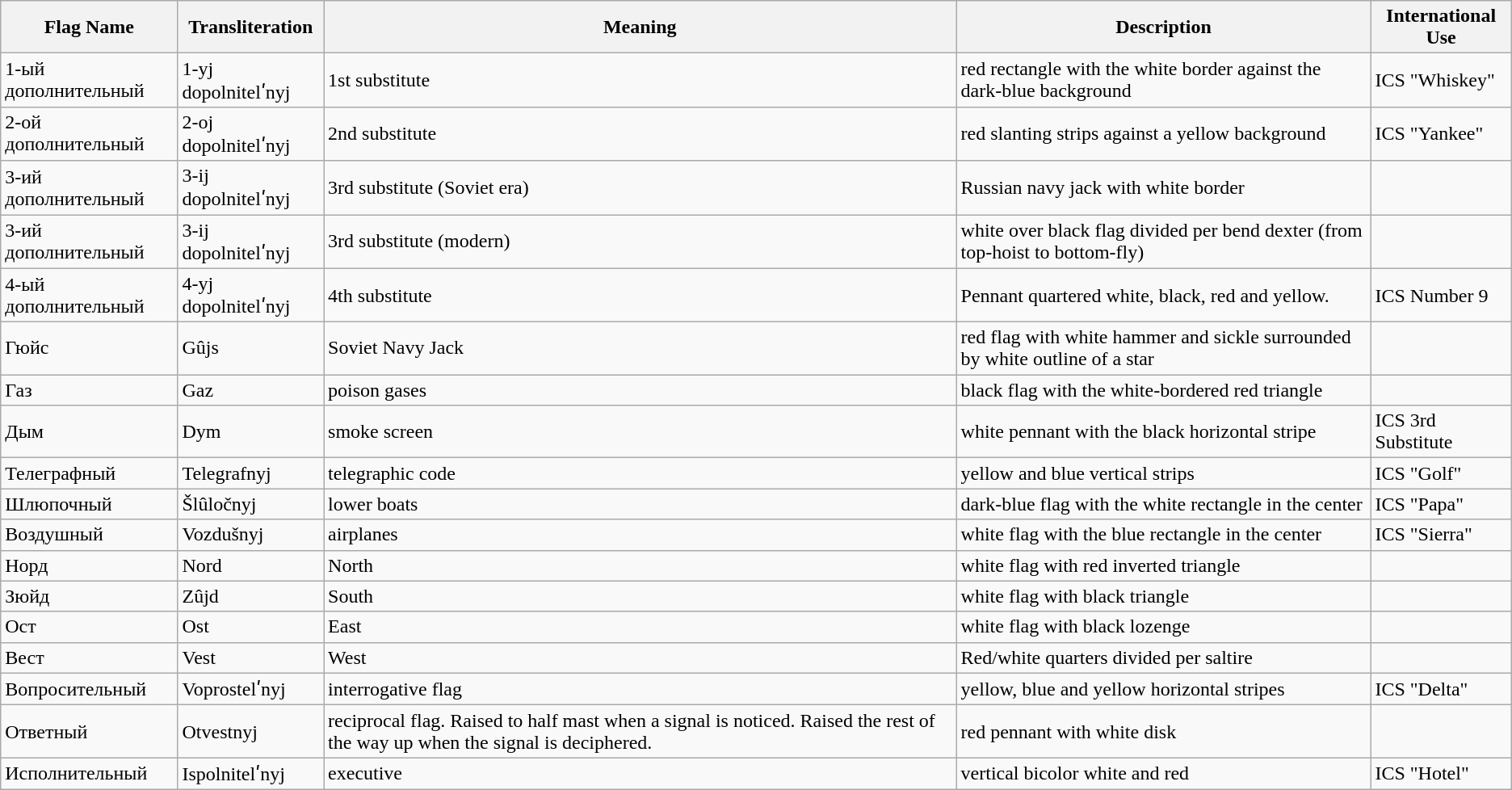<table class="wikitable sortable">
<tr>
<th>Flag Name</th>
<th>Transliteration</th>
<th>Meaning</th>
<th>Description</th>
<th>International Use</th>
</tr>
<tr>
<td>1-ый дополнительный</td>
<td>1-yj dopolnitelʹnyj</td>
<td>1st substitute</td>
<td>red rectangle with the white border against the dark-blue background</td>
<td>ICS "Whiskey"</td>
</tr>
<tr>
<td>2-ой дополнительный</td>
<td>2-оj dopolnitelʹnyj</td>
<td>2nd substitute</td>
<td>red slanting strips against a yellow background</td>
<td>ICS "Yankee"</td>
</tr>
<tr>
<td>3-ий дополнительный</td>
<td>3-ij dopolnitelʹnyj</td>
<td>3rd substitute  (Soviet era)</td>
<td>Russian navy jack with white border</td>
<td></td>
</tr>
<tr>
<td>3-ий дополнительный</td>
<td>3-ij dopolnitelʹnyj</td>
<td>3rd substitute  (modern)</td>
<td>white over black flag divided per bend dexter (from top-hoist to bottom-fly)</td>
<td></td>
</tr>
<tr>
<td>4-ый дополнительный</td>
<td>4-yj dopolnitelʹnyj</td>
<td>4th substitute</td>
<td>Pennant quartered white, black, red and yellow.</td>
<td>ICS Number 9</td>
</tr>
<tr>
<td>Гюйс</td>
<td>Gûjs</td>
<td>Soviet Navy Jack</td>
<td>red flag with white hammer and sickle surrounded by white outline of a star</td>
<td></td>
</tr>
<tr>
<td>Газ</td>
<td>Gaz</td>
<td>poison gases</td>
<td>black flag with the white-bordered red triangle</td>
<td></td>
</tr>
<tr>
<td>Дым</td>
<td>Dym</td>
<td>smoke screen</td>
<td>white pennant with the black horizontal stripe</td>
<td>ICS 3rd Substitute</td>
</tr>
<tr>
<td>Телеграфный</td>
<td>Telegrafnyj</td>
<td>telegraphic code</td>
<td>yellow and blue vertical strips</td>
<td>ICS "Golf"</td>
</tr>
<tr>
<td>Шлюпочный</td>
<td>Šlûločnyj</td>
<td>lower boats</td>
<td>dark-blue flag with the white rectangle in the center</td>
<td>ICS "Papa"</td>
</tr>
<tr>
<td>Воздушный</td>
<td>Vozdušnyj</td>
<td>airplanes</td>
<td>white flag with the blue rectangle in the center</td>
<td>ICS "Sierra"</td>
</tr>
<tr>
<td>Норд</td>
<td>Nord</td>
<td>North</td>
<td>white flag with red inverted triangle</td>
<td></td>
</tr>
<tr>
<td>Зюйд</td>
<td>Zûjd</td>
<td>South</td>
<td>white flag with black triangle</td>
<td></td>
</tr>
<tr>
<td>Ост</td>
<td>Ost</td>
<td>East</td>
<td>white flag with black lozenge</td>
<td></td>
</tr>
<tr>
<td>Вест</td>
<td>Vest</td>
<td>West</td>
<td>Red/white quarters divided per saltire</td>
<td></td>
</tr>
<tr>
<td>Вопросительный</td>
<td>Voprostelʹnyj</td>
<td>interrogative flag</td>
<td>yellow, blue and yellow horizontal stripes</td>
<td>ICS "Delta"</td>
</tr>
<tr>
<td>Ответный</td>
<td>Otvestnyj</td>
<td>reciprocal flag. Raised to half mast when a signal is noticed. Raised the rest of the way up when the signal is deciphered.</td>
<td>red pennant with white disk</td>
<td></td>
</tr>
<tr>
<td>Исполнительный</td>
<td>Ispolnitelʹnyj</td>
<td>executive</td>
<td>vertical bicolor white and red</td>
<td>ICS "Hotel"</td>
</tr>
</table>
